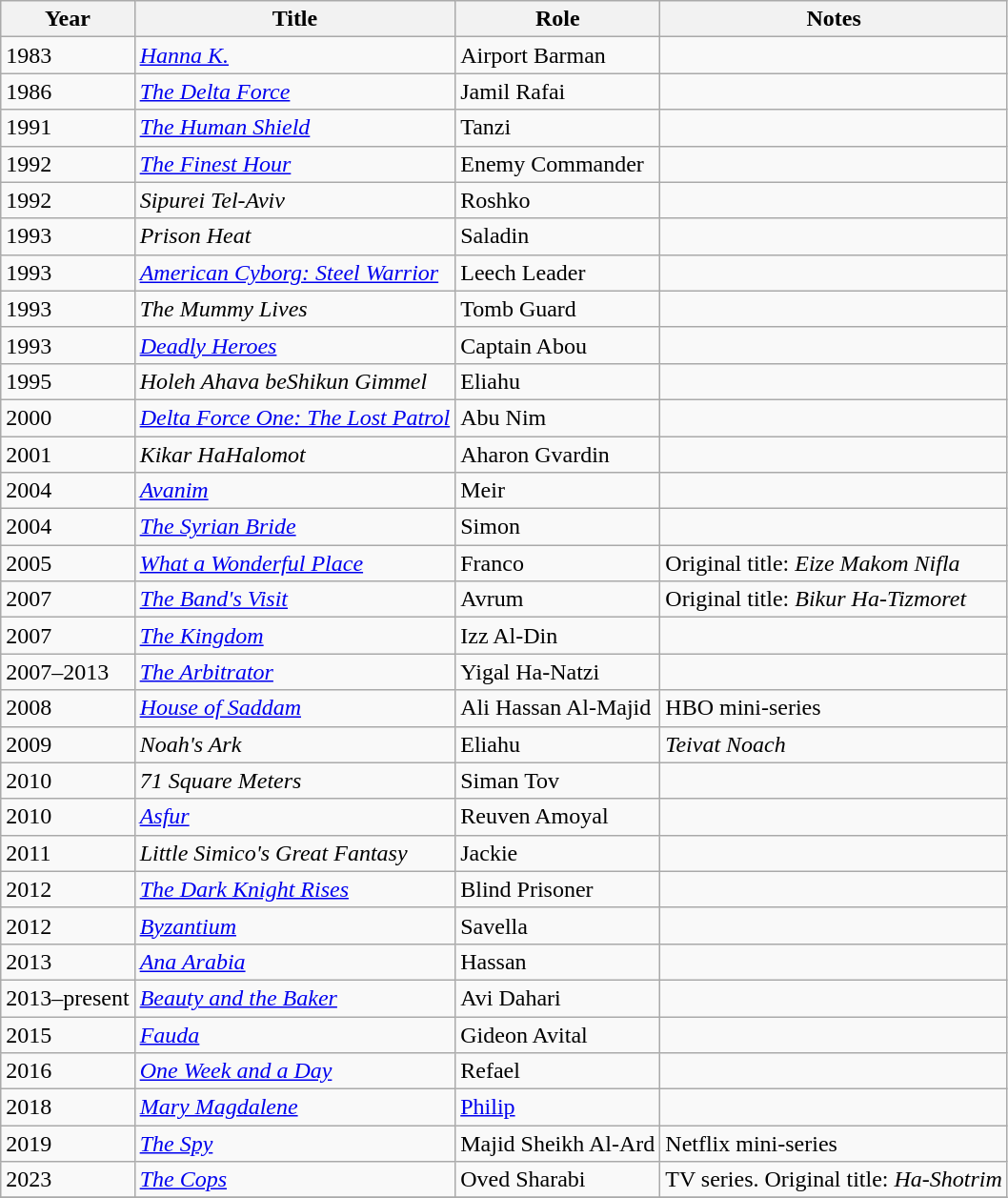<table class="wikitable sortable">
<tr>
<th>Year</th>
<th>Title</th>
<th>Role</th>
<th class="unsortable">Notes</th>
</tr>
<tr>
<td>1983</td>
<td><em><a href='#'>Hanna K.</a></em></td>
<td>Airport Barman</td>
<td></td>
</tr>
<tr>
<td>1986</td>
<td><em><a href='#'>The Delta Force</a></em></td>
<td>Jamil Rafai</td>
<td></td>
</tr>
<tr>
<td>1991</td>
<td><em><a href='#'>The Human Shield</a></em></td>
<td>Tanzi</td>
<td></td>
</tr>
<tr>
<td>1992</td>
<td><em><a href='#'>The Finest Hour</a></em></td>
<td>Enemy Commander</td>
<td></td>
</tr>
<tr>
<td>1992</td>
<td><em>Sipurei Tel-Aviv</em></td>
<td>Roshko</td>
<td></td>
</tr>
<tr>
<td>1993</td>
<td><em>Prison Heat</em></td>
<td>Saladin</td>
<td></td>
</tr>
<tr>
<td>1993</td>
<td><em><a href='#'>American Cyborg: Steel Warrior</a></em></td>
<td>Leech Leader</td>
<td></td>
</tr>
<tr>
<td>1993</td>
<td><em>The Mummy Lives</em></td>
<td>Tomb Guard</td>
<td></td>
</tr>
<tr>
<td>1993</td>
<td><em><a href='#'>Deadly Heroes</a></em></td>
<td>Captain Abou</td>
<td></td>
</tr>
<tr>
<td>1995</td>
<td><em>Holeh Ahava beShikun Gimmel</em></td>
<td>Eliahu</td>
<td></td>
</tr>
<tr>
<td>2000</td>
<td><em><a href='#'>Delta Force One: The Lost Patrol</a></em></td>
<td>Abu Nim</td>
</tr>
<tr>
<td>2001</td>
<td><em>Kikar HaHalomot</em></td>
<td>Aharon Gvardin</td>
<td></td>
</tr>
<tr>
<td>2004</td>
<td><em><a href='#'>Avanim</a></em></td>
<td>Meir</td>
<td></td>
</tr>
<tr>
<td>2004</td>
<td><em><a href='#'>The Syrian Bride</a></em></td>
<td>Simon</td>
<td></td>
</tr>
<tr>
<td>2005</td>
<td><em><a href='#'>What a Wonderful Place</a></em></td>
<td>Franco</td>
<td>Original title: <em>Eize Makom Nifla</em></td>
</tr>
<tr>
<td>2007</td>
<td><em><a href='#'>The Band's Visit</a></em></td>
<td>Avrum</td>
<td>Original title: <em>Bikur Ha-Tizmoret</em></td>
</tr>
<tr>
<td>2007</td>
<td><em><a href='#'>The Kingdom</a></em></td>
<td>Izz Al-Din</td>
<td></td>
</tr>
<tr>
<td>2007–2013</td>
<td><a href='#'><em>The Arbitrator</em></a></td>
<td>Yigal Ha-Natzi</td>
<td></td>
</tr>
<tr>
<td>2008</td>
<td><em><a href='#'>House of Saddam</a></em></td>
<td>Ali Hassan Al-Majid</td>
<td>HBO mini-series</td>
</tr>
<tr>
<td>2009</td>
<td><em>Noah's Ark</em></td>
<td>Eliahu</td>
<td><em>Teivat Noach</em></td>
</tr>
<tr>
<td>2010</td>
<td><em>71 Square Meters</em></td>
<td>Siman Tov</td>
<td></td>
</tr>
<tr>
<td>2010</td>
<td><em><a href='#'>Asfur</a></em></td>
<td>Reuven Amoyal</td>
<td></td>
</tr>
<tr>
<td>2011</td>
<td><em>Little Simico's Great Fantasy</em></td>
<td>Jackie</td>
<td></td>
</tr>
<tr>
<td>2012</td>
<td><em><a href='#'>The Dark Knight Rises</a></em></td>
<td>Blind Prisoner</td>
<td></td>
</tr>
<tr>
<td>2012</td>
<td><a href='#'><em>Byzantium</em></a></td>
<td>Savella</td>
<td></td>
</tr>
<tr>
<td>2013</td>
<td><em><a href='#'>Ana Arabia</a></em></td>
<td>Hassan</td>
<td></td>
</tr>
<tr>
<td>2013–present</td>
<td><em><a href='#'>Beauty and the Baker</a></em></td>
<td>Avi Dahari</td>
<td></td>
</tr>
<tr>
<td>2015</td>
<td><em><a href='#'>Fauda</a></em></td>
<td>Gideon Avital</td>
<td></td>
</tr>
<tr>
<td>2016</td>
<td><em><a href='#'>One Week and a Day</a></em></td>
<td>Refael</td>
<td></td>
</tr>
<tr>
<td>2018</td>
<td><a href='#'><em>Mary Magdalene</em></a></td>
<td><a href='#'>Philip</a></td>
<td></td>
</tr>
<tr>
<td>2019</td>
<td><a href='#'><em>The Spy</em></a></td>
<td>Majid Sheikh Al-Ard</td>
<td>Netflix mini-series</td>
</tr>
<tr>
<td>2023</td>
<td><a href='#'><em>The Cops</em></a></td>
<td>Oved Sharabi</td>
<td>TV series. Original title: <em>Ha-Shotrim</em></td>
</tr>
<tr>
</tr>
</table>
